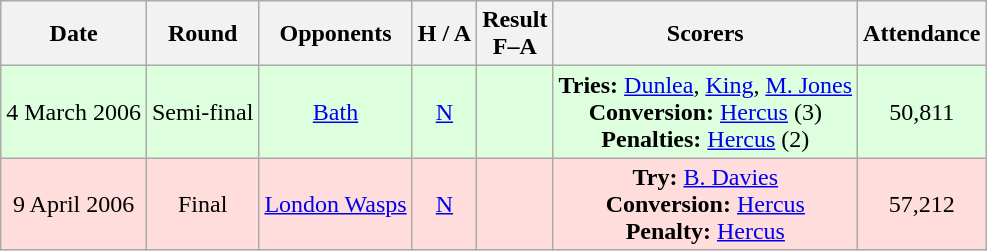<table class="wikitable" style="text-align:center">
<tr>
<th>Date</th>
<th>Round</th>
<th>Opponents</th>
<th>H / A</th>
<th>Result<br>F–A</th>
<th>Scorers</th>
<th>Attendance</th>
</tr>
<tr style="background:#ddffdd">
<td>4 March 2006</td>
<td>Semi-final</td>
<td><a href='#'>Bath</a></td>
<td><a href='#'>N</a></td>
<td></td>
<td><strong>Tries:</strong> <a href='#'>Dunlea</a>, <a href='#'>King</a>, <a href='#'>M. Jones</a><br><strong>Conversion:</strong> <a href='#'>Hercus</a> (3)<br><strong>Penalties:</strong> <a href='#'>Hercus</a> (2)</td>
<td>50,811</td>
</tr>
<tr style="background:#ffdddd">
<td>9 April 2006</td>
<td>Final</td>
<td><a href='#'>London Wasps</a></td>
<td><a href='#'>N</a></td>
<td></td>
<td><strong>Try:</strong> <a href='#'>B. Davies</a><br><strong>Conversion:</strong> <a href='#'>Hercus</a><br><strong>Penalty:</strong> <a href='#'>Hercus</a></td>
<td>57,212</td>
</tr>
</table>
